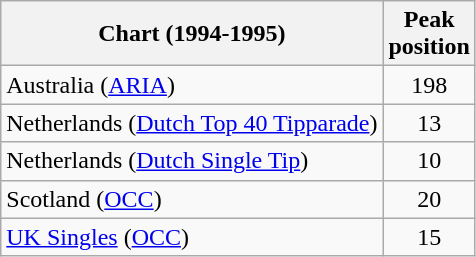<table class="wikitable sortable">
<tr>
<th>Chart (1994-1995)</th>
<th>Peak<br>position</th>
</tr>
<tr>
<td>Australia (<a href='#'>ARIA</a>)</td>
<td align="center">198</td>
</tr>
<tr>
<td>Netherlands (<a href='#'>Dutch Top 40 Tipparade</a>)</td>
<td align="center">13</td>
</tr>
<tr>
<td>Netherlands (<a href='#'>Dutch Single Tip</a>)</td>
<td align="center">10</td>
</tr>
<tr>
<td>Scotland (<a href='#'>OCC</a>)</td>
<td align="center">20</td>
</tr>
<tr>
<td><a href='#'>UK Singles</a> (<a href='#'>OCC</a>)</td>
<td align="center">15</td>
</tr>
</table>
